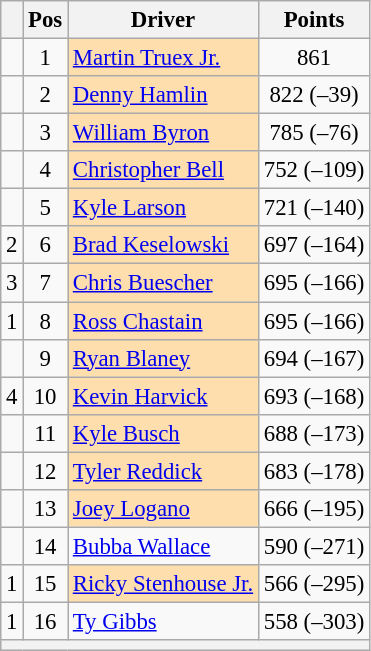<table class="wikitable" style="font-size: 95%;">
<tr>
<th></th>
<th>Pos</th>
<th>Driver</th>
<th>Points</th>
</tr>
<tr>
<td align="left"></td>
<td style="text-align:center;">1</td>
<td style="background:#FFDEAD;"><a href='#'>Martin Truex Jr.</a></td>
<td style="text-align:center;">861</td>
</tr>
<tr>
<td align="left"></td>
<td style="text-align:center;">2</td>
<td style="background:#FFDEAD;"><a href='#'>Denny Hamlin</a></td>
<td style="text-align:center;">822 (–39)</td>
</tr>
<tr>
<td align="left"></td>
<td style="text-align:center;">3</td>
<td style="background:#FFDEAD;"><a href='#'>William Byron</a></td>
<td style="text-align:center;">785 (–76)</td>
</tr>
<tr>
<td align="left"></td>
<td style="text-align:center;">4</td>
<td style="background:#FFDEAD;"><a href='#'>Christopher Bell</a></td>
<td style="text-align:center;">752 (–109)</td>
</tr>
<tr>
<td align="left"></td>
<td style="text-align:center;">5</td>
<td style="background:#FFDEAD;"><a href='#'>Kyle Larson</a></td>
<td style="text-align:center;">721 (–140)</td>
</tr>
<tr>
<td align="left"> 2</td>
<td style="text-align:center;">6</td>
<td style="background:#FFDEAD;"><a href='#'>Brad Keselowski</a></td>
<td style="text-align:center;">697 (–164)</td>
</tr>
<tr>
<td align="left"> 3</td>
<td style="text-align:center;">7</td>
<td style="background:#FFDEAD;"><a href='#'>Chris Buescher</a></td>
<td style="text-align:center;">695 (–166)</td>
</tr>
<tr>
<td align="left"> 1</td>
<td style="text-align:center;">8</td>
<td style="background:#FFDEAD;"><a href='#'>Ross Chastain</a></td>
<td style="text-align:center;">695 (–166)</td>
</tr>
<tr>
<td align="left"></td>
<td style="text-align:center;">9</td>
<td style="background:#FFDEAD;"><a href='#'>Ryan Blaney</a></td>
<td style="text-align:center;">694 (–167)</td>
</tr>
<tr>
<td align="left"> 4</td>
<td style="text-align:center;">10</td>
<td style="background:#FFDEAD;"><a href='#'>Kevin Harvick</a></td>
<td style="text-align:center;">693 (–168)</td>
</tr>
<tr>
<td align="left"></td>
<td style="text-align:center;">11</td>
<td style="background:#FFDEAD;"><a href='#'>Kyle Busch</a></td>
<td style="text-align:center;">688 (–173)</td>
</tr>
<tr>
<td align="left"></td>
<td style="text-align:center;">12</td>
<td style="background:#FFDEAD;"><a href='#'>Tyler Reddick</a></td>
<td style="text-align:center;">683 (–178)</td>
</tr>
<tr>
<td align="left"></td>
<td style="text-align:center;">13</td>
<td style="background:#FFDEAD;"><a href='#'>Joey Logano</a></td>
<td style="text-align:center;">666 (–195)</td>
</tr>
<tr>
<td align="left"></td>
<td style="text-align:center;">14</td>
<td><a href='#'>Bubba Wallace</a></td>
<td style="text-align:center;">590 (–271)</td>
</tr>
<tr>
<td align="left"> 1</td>
<td style="text-align:center;">15</td>
<td style="background:#FFDEAD;"><a href='#'>Ricky Stenhouse Jr.</a></td>
<td style="text-align:center;">566 (–295)</td>
</tr>
<tr>
<td align="left"> 1</td>
<td style="text-align:center;">16</td>
<td><a href='#'>Ty Gibbs</a></td>
<td style="text-align:center;">558 (–303)</td>
</tr>
<tr class="sortbottom">
<th colspan="9"></th>
</tr>
</table>
